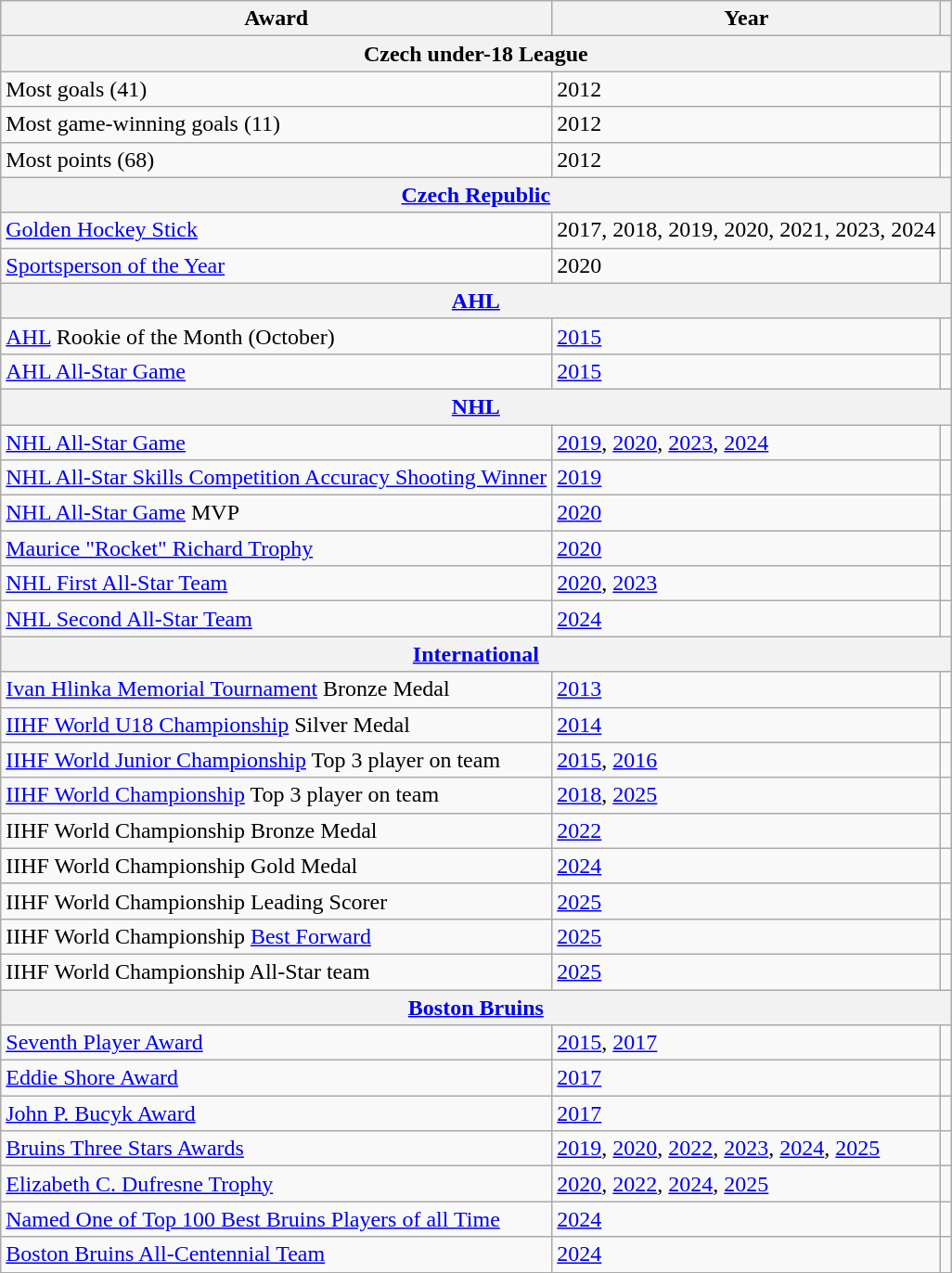<table class="wikitable">
<tr>
<th>Award</th>
<th>Year</th>
<th></th>
</tr>
<tr>
<th colspan="3">Czech under-18 League</th>
</tr>
<tr>
<td>Most goals (41)</td>
<td>2012</td>
<td></td>
</tr>
<tr>
<td>Most game-winning goals (11)</td>
<td>2012</td>
<td></td>
</tr>
<tr>
<td>Most points (68)</td>
<td>2012</td>
<td></td>
</tr>
<tr>
<th colspan="3"><a href='#'>Czech Republic</a></th>
</tr>
<tr>
<td><a href='#'>Golden Hockey Stick</a></td>
<td>2017, 2018, 2019, 2020, 2021, 2023, 2024</td>
<td></td>
</tr>
<tr>
<td><a href='#'>Sportsperson of the Year</a></td>
<td>2020</td>
<td></td>
</tr>
<tr>
<th colspan="3"><a href='#'>AHL</a></th>
</tr>
<tr>
<td><a href='#'>AHL</a> Rookie of the Month (October)</td>
<td><a href='#'>2015</a></td>
<td></td>
</tr>
<tr>
<td><a href='#'>AHL All-Star Game</a></td>
<td><a href='#'>2015</a></td>
<td></td>
</tr>
<tr>
<th colspan="3"><a href='#'>NHL</a></th>
</tr>
<tr>
<td><a href='#'>NHL All-Star Game</a></td>
<td><a href='#'>2019</a>, <a href='#'>2020</a>, <a href='#'>2023</a>, <a href='#'>2024</a></td>
<td></td>
</tr>
<tr>
<td><a href='#'>NHL All-Star Skills Competition Accuracy Shooting Winner</a></td>
<td><a href='#'>2019</a></td>
<td></td>
</tr>
<tr>
<td><a href='#'>NHL All-Star Game</a> MVP</td>
<td><a href='#'>2020</a></td>
<td></td>
</tr>
<tr>
<td><a href='#'>Maurice "Rocket" Richard Trophy</a></td>
<td><a href='#'>2020</a></td>
<td></td>
</tr>
<tr>
<td><a href='#'>NHL First All-Star Team</a></td>
<td><a href='#'>2020</a>, <a href='#'>2023</a></td>
<td></td>
</tr>
<tr>
<td><a href='#'>NHL Second All-Star Team</a></td>
<td><a href='#'>2024</a></td>
<td></td>
</tr>
<tr>
<th colspan="3"><a href='#'>International</a></th>
</tr>
<tr>
<td><a href='#'>Ivan Hlinka Memorial Tournament</a> Bronze Medal</td>
<td><a href='#'>2013</a></td>
<td></td>
</tr>
<tr>
<td><a href='#'>IIHF World U18 Championship</a> Silver Medal</td>
<td><a href='#'>2014</a></td>
<td></td>
</tr>
<tr>
<td><a href='#'>IIHF World Junior Championship</a> Top 3 player on team</td>
<td><a href='#'>2015</a>, <a href='#'>2016</a></td>
<td></td>
</tr>
<tr>
<td><a href='#'>IIHF World Championship</a> Top 3 player on team</td>
<td><a href='#'>2018</a>, <a href='#'>2025</a></td>
<td></td>
</tr>
<tr>
<td>IIHF World Championship Bronze Medal</td>
<td><a href='#'>2022</a></td>
<td></td>
</tr>
<tr>
<td>IIHF World Championship Gold Medal</td>
<td><a href='#'>2024</a></td>
<td></td>
</tr>
<tr>
<td>IIHF World Championship Leading Scorer</td>
<td><a href='#'>2025</a></td>
<td></td>
</tr>
<tr>
<td>IIHF World Championship <a href='#'>Best Forward</a></td>
<td><a href='#'>2025</a></td>
<td></td>
</tr>
<tr>
<td>IIHF World Championship All-Star team</td>
<td><a href='#'>2025</a></td>
<td></td>
</tr>
<tr>
<th colspan="3"><a href='#'>Boston Bruins</a></th>
</tr>
<tr>
<td><a href='#'>Seventh Player Award</a></td>
<td><a href='#'>2015</a>, <a href='#'>2017</a></td>
<td></td>
</tr>
<tr>
<td><a href='#'>Eddie Shore Award</a></td>
<td><a href='#'>2017</a></td>
<td></td>
</tr>
<tr>
<td><a href='#'>John P. Bucyk Award</a></td>
<td><a href='#'>2017</a></td>
<td></td>
</tr>
<tr>
<td><a href='#'>Bruins Three Stars Awards</a></td>
<td><a href='#'>2019</a>, <a href='#'>2020</a>, <a href='#'>2022</a>, <a href='#'>2023</a>, <a href='#'>2024</a>, <a href='#'>2025</a></td>
<td></td>
</tr>
<tr>
<td><a href='#'>Elizabeth C. Dufresne Trophy</a></td>
<td><a href='#'>2020</a>, <a href='#'>2022</a>, <a href='#'>2024</a>, <a href='#'>2025</a></td>
<td></td>
</tr>
<tr>
<td><a href='#'>Named One of Top 100 Best Bruins Players of all Time</a></td>
<td><a href='#'>2024</a></td>
<td></td>
</tr>
<tr>
<td><a href='#'>Boston Bruins All-Centennial Team</a></td>
<td><a href='#'>2024</a></td>
<td></td>
</tr>
</table>
